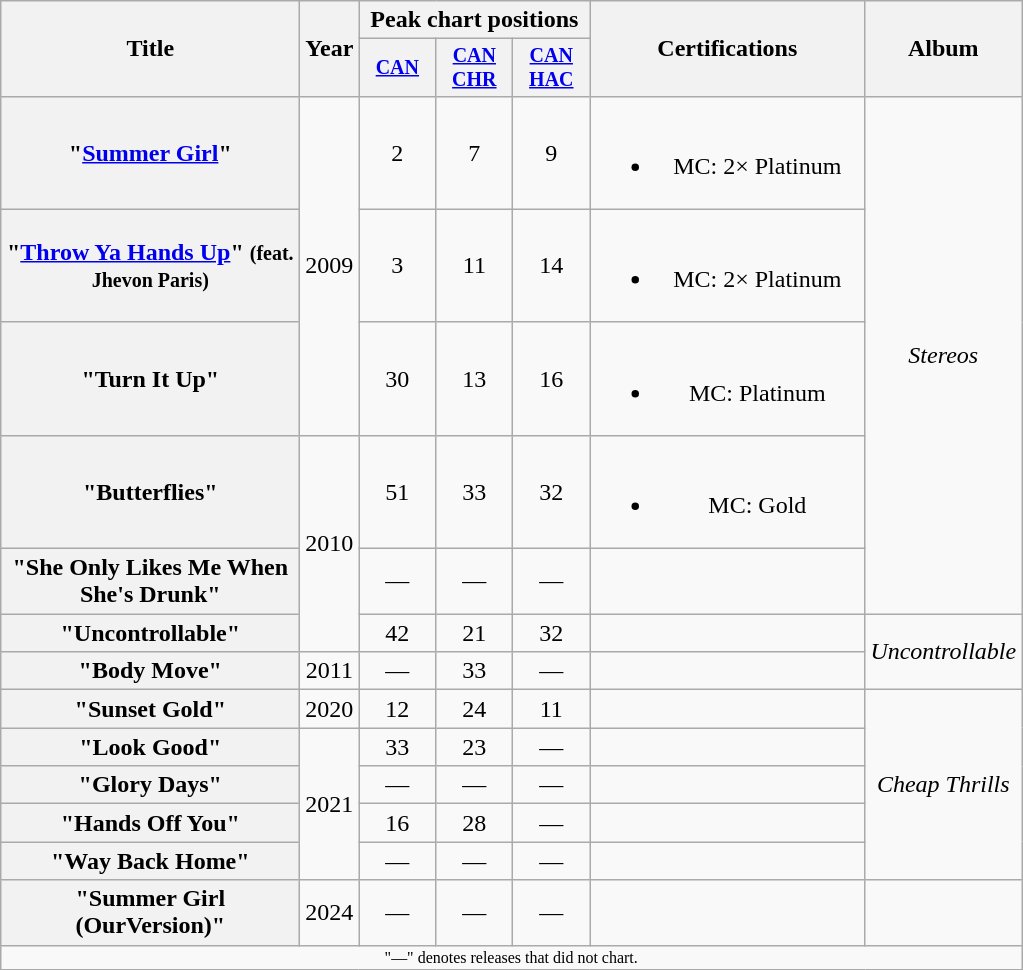<table class="wikitable plainrowheaders" style="text-align:center;">
<tr>
<th scope="col" rowspan="2" style="width:12em;">Title</th>
<th scope="col" rowspan="2">Year</th>
<th scope="col" colspan="3">Peak chart positions</th>
<th scope="col" rowspan="2" style="width:11em;">Certifications</th>
<th rowspan="2">Album<br></th>
</tr>
<tr style="font-size:smaller;">
<th style="width:45px;"><a href='#'>CAN</a><br></th>
<th style="width:45px;"><a href='#'>CAN<br>CHR</a><br></th>
<th style="width:45px;"><a href='#'>CAN<br>HAC</a><br></th>
</tr>
<tr>
<th scope="row">"<a href='#'>Summer Girl</a>"</th>
<td rowspan="3">2009</td>
<td>2</td>
<td>7</td>
<td>9</td>
<td><br><ul><li>MC: 2× Platinum</li></ul></td>
<td rowspan="5"><em>Stereos</em></td>
</tr>
<tr>
<th scope="row">"<a href='#'>Throw Ya Hands Up</a>" <small>(feat. Jhevon Paris)</small></th>
<td>3</td>
<td>11</td>
<td>14</td>
<td><br><ul><li>MC: 2× Platinum</li></ul></td>
</tr>
<tr>
<th scope="row">"Turn It Up"</th>
<td>30</td>
<td>13</td>
<td>16</td>
<td><br><ul><li>MC: Platinum</li></ul></td>
</tr>
<tr>
<th scope="row">"Butterflies"</th>
<td rowspan="3">2010</td>
<td>51</td>
<td>33</td>
<td>32</td>
<td><br><ul><li>MC: Gold</li></ul></td>
</tr>
<tr>
<th scope="row">"She Only Likes Me When She's Drunk"</th>
<td>—</td>
<td>—</td>
<td>—</td>
<td></td>
</tr>
<tr>
<th scope="row">"Uncontrollable"</th>
<td>42</td>
<td>21</td>
<td>32</td>
<td></td>
<td rowspan="2"><em>Uncontrollable</em></td>
</tr>
<tr>
<th scope="row">"Body Move"</th>
<td>2011</td>
<td>—</td>
<td>33</td>
<td>—</td>
<td></td>
</tr>
<tr>
<th scope="row">"Sunset Gold"</th>
<td>2020</td>
<td>12</td>
<td>24</td>
<td>11</td>
<td></td>
<td rowspan="5"><em>Cheap Thrills</em></td>
</tr>
<tr>
<th scope="row">"Look Good"</th>
<td rowspan="4">2021</td>
<td>33</td>
<td>23</td>
<td>—</td>
<td></td>
</tr>
<tr>
<th scope="row">"Glory Days"</th>
<td>—</td>
<td>—</td>
<td>—</td>
<td></td>
</tr>
<tr>
<th scope="row">"Hands Off You"</th>
<td>16</td>
<td>28</td>
<td>—</td>
<td></td>
</tr>
<tr>
<th scope="row">"Way Back Home"</th>
<td>—</td>
<td>—</td>
<td>—</td>
<td></td>
</tr>
<tr>
<th scope="row">"Summer Girl (OurVersion)"</th>
<td>2024</td>
<td>—</td>
<td>—</td>
<td>—</td>
<td></td>
</tr>
<tr>
<td colspan="10" style="font-size:8pt">"—" denotes releases that did not chart.</td>
</tr>
</table>
